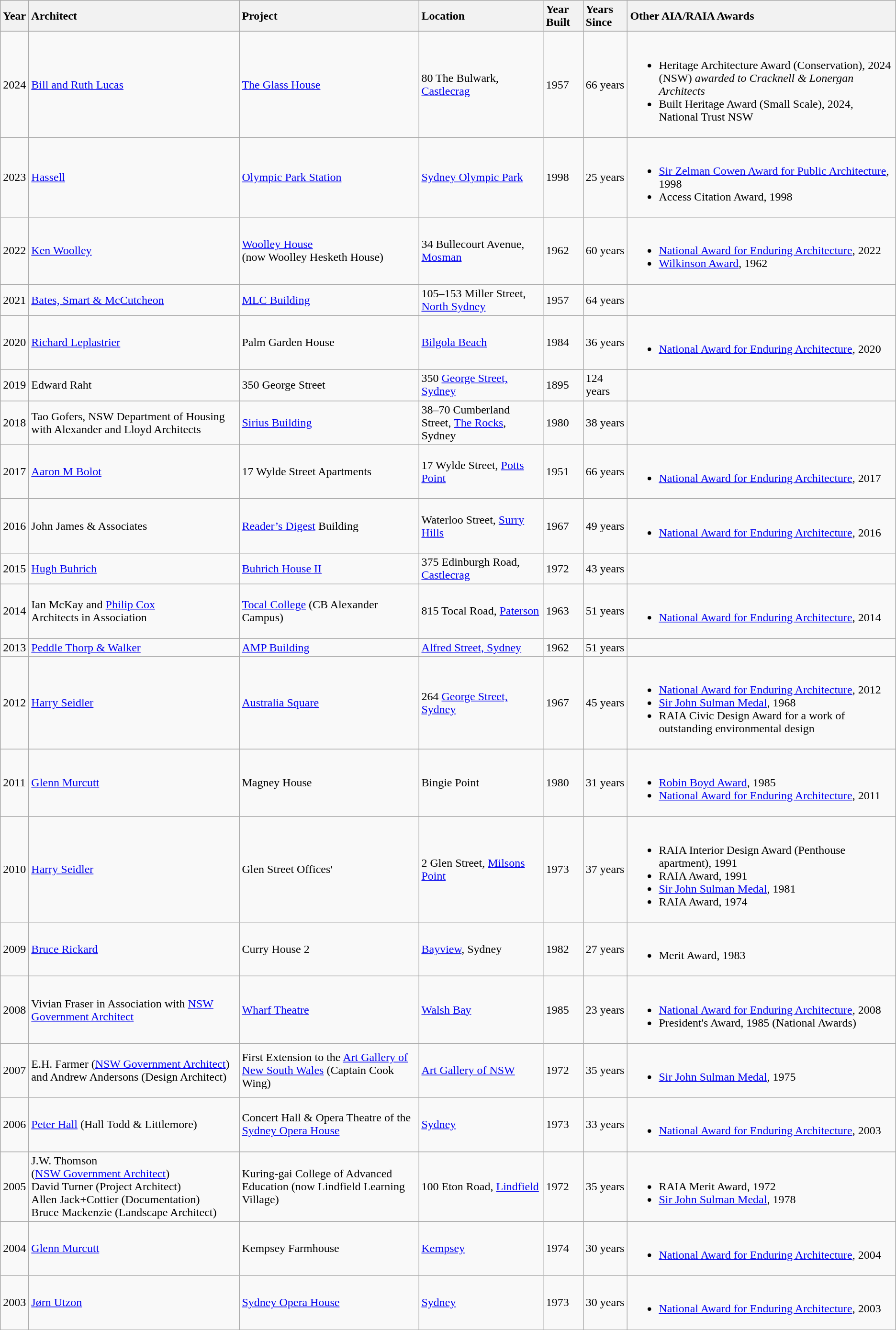<table class="wikitable sortable">
<tr>
<th>Year</th>
<th style="text-align:left;">Architect</th>
<th style="text-align:left;">Project</th>
<th style="text-align:left;">Location</th>
<th style="text-align:left;">Year Built</th>
<th style="text-align:left;">Years Since</th>
<th style="text-align:left;">Other AIA/RAIA Awards</th>
</tr>
<tr>
<td>2024</td>
<td><a href='#'>Bill and Ruth Lucas</a></td>
<td><a href='#'>The Glass House</a></td>
<td>80 The Bulwark, <a href='#'>Castlecrag</a></td>
<td>1957</td>
<td>66 years</td>
<td><br><ul><li>Heritage Architecture Award (Conservation), 2024 (NSW) <em>awarded to Cracknell & Lonergan Architects</em></li><li>Built Heritage Award (Small Scale), 2024, National Trust NSW</li></ul></td>
</tr>
<tr>
<td>2023</td>
<td><a href='#'>Hassell</a></td>
<td><a href='#'>Olympic Park Station</a></td>
<td><a href='#'>Sydney Olympic Park</a></td>
<td>1998</td>
<td>25 years</td>
<td><br><ul><li><a href='#'>Sir Zelman Cowen Award for Public Architecture</a>, 1998</li><li>Access Citation Award, 1998</li></ul></td>
</tr>
<tr>
<td>2022</td>
<td><a href='#'>Ken Woolley</a></td>
<td><a href='#'>Woolley House</a><br> (now Woolley Hesketh House)</td>
<td>34 Bullecourt Avenue, <a href='#'>Mosman</a></td>
<td>1962</td>
<td>60 years</td>
<td><br><ul><li><a href='#'>National Award for Enduring Architecture</a>, 2022</li><li><a href='#'>Wilkinson Award</a>, 1962</li></ul></td>
</tr>
<tr>
<td>2021</td>
<td><a href='#'>Bates, Smart & McCutcheon</a></td>
<td><a href='#'>MLC Building</a></td>
<td>105–153 Miller Street, <a href='#'>North Sydney</a></td>
<td>1957</td>
<td>64 years</td>
<td></td>
</tr>
<tr>
<td>2020</td>
<td><a href='#'>Richard Leplastrier</a></td>
<td>Palm Garden House</td>
<td><a href='#'>Bilgola Beach</a></td>
<td>1984</td>
<td>36 years</td>
<td><br><ul><li><a href='#'>National Award for Enduring Architecture</a>, 2020</li></ul></td>
</tr>
<tr>
<td>2019</td>
<td>Edward Raht</td>
<td>350 George Street</td>
<td>350 <a href='#'>George Street, Sydney</a></td>
<td>1895</td>
<td>124 years</td>
<td></td>
</tr>
<tr>
<td>2018</td>
<td>Tao Gofers, NSW Department of Housing with Alexander and Lloyd Architects</td>
<td><a href='#'>Sirius Building</a></td>
<td>38–70 Cumberland Street, <a href='#'>The Rocks</a>, Sydney</td>
<td>1980</td>
<td>38 years</td>
<td></td>
</tr>
<tr>
<td>2017</td>
<td><a href='#'>Aaron M Bolot</a></td>
<td>17 Wylde Street Apartments</td>
<td>17 Wylde Street, <a href='#'>Potts Point</a></td>
<td>1951</td>
<td>66 years</td>
<td><br><ul><li><a href='#'>National Award for Enduring Architecture</a>, 2017</li></ul></td>
</tr>
<tr>
<td>2016</td>
<td>John James & Associates</td>
<td><a href='#'>Reader’s Digest</a> Building</td>
<td>Waterloo Street, <a href='#'>Surry Hills</a></td>
<td>1967</td>
<td>49 years</td>
<td><br><ul><li><a href='#'>National Award for Enduring Architecture</a>, 2016</li></ul></td>
</tr>
<tr>
<td>2015</td>
<td><a href='#'>Hugh Buhrich</a></td>
<td><a href='#'>Buhrich House II</a></td>
<td>375 Edinburgh Road, <a href='#'>Castlecrag</a></td>
<td>1972</td>
<td>43 years</td>
<td></td>
</tr>
<tr>
<td>2014</td>
<td>Ian McKay and <a href='#'>Philip Cox</a><br> Architects in Association</td>
<td><a href='#'>Tocal College</a> (CB Alexander Campus)</td>
<td>815 Tocal Road, <a href='#'>Paterson</a></td>
<td>1963</td>
<td>51 years</td>
<td><br><ul><li><a href='#'>National Award for Enduring Architecture</a>, 2014</li></ul></td>
</tr>
<tr>
<td>2013</td>
<td><a href='#'>Peddle Thorp & Walker</a></td>
<td><a href='#'>AMP Building</a></td>
<td><a href='#'>Alfred Street, Sydney</a></td>
<td>1962</td>
<td>51 years</td>
<td></td>
</tr>
<tr>
<td>2012</td>
<td><a href='#'>Harry Seidler</a></td>
<td><a href='#'>Australia Square</a></td>
<td>264 <a href='#'>George Street, Sydney</a></td>
<td>1967</td>
<td>45 years</td>
<td><br><ul><li><a href='#'>National Award for Enduring Architecture</a>, 2012</li><li><a href='#'>Sir John Sulman Medal</a>, 1968</li><li>RAIA Civic Design Award for a work of outstanding environmental design</li></ul></td>
</tr>
<tr>
<td>2011</td>
<td><a href='#'>Glenn Murcutt</a></td>
<td>Magney House</td>
<td>Bingie Point</td>
<td>1980</td>
<td>31 years</td>
<td><br><ul><li><a href='#'>Robin Boyd Award</a>, 1985</li><li><a href='#'>National Award for Enduring Architecture</a>, 2011</li></ul></td>
</tr>
<tr>
<td>2010</td>
<td><a href='#'>Harry Seidler</a></td>
<td>Glen Street Offices'</td>
<td>2 Glen Street, <a href='#'>Milsons Point</a></td>
<td>1973</td>
<td>37 years</td>
<td><br><ul><li>RAIA Interior Design Award (Penthouse apartment), 1991</li><li>RAIA Award, 1991</li><li><a href='#'>Sir John Sulman Medal</a>, 1981</li><li>RAIA Award, 1974</li></ul></td>
</tr>
<tr>
<td>2009</td>
<td><a href='#'>Bruce Rickard</a></td>
<td>Curry House 2</td>
<td><a href='#'>Bayview</a>, Sydney</td>
<td>1982</td>
<td>27 years</td>
<td><br><ul><li>Merit Award, 1983</li></ul></td>
</tr>
<tr>
<td>2008</td>
<td>Vivian Fraser in Association with <a href='#'>NSW Government Architect</a></td>
<td><a href='#'>Wharf Theatre</a></td>
<td><a href='#'>Walsh Bay</a></td>
<td>1985</td>
<td>23 years</td>
<td><br><ul><li><a href='#'>National Award for Enduring Architecture</a>, 2008</li><li>President's Award, 1985 (National Awards)</li></ul></td>
</tr>
<tr>
<td>2007</td>
<td>E.H. Farmer (<a href='#'>NSW Government Architect</a>) and Andrew Andersons (Design Architect)</td>
<td>First Extension to the <a href='#'>Art Gallery of New South Wales</a> (Captain Cook Wing)</td>
<td><a href='#'>Art Gallery of NSW</a></td>
<td>1972</td>
<td>35 years</td>
<td><br><ul><li><a href='#'>Sir John Sulman Medal</a>, 1975</li></ul></td>
</tr>
<tr>
<td>2006</td>
<td><a href='#'>Peter Hall</a> (Hall Todd & Littlemore)</td>
<td>Concert Hall & Opera Theatre of the <a href='#'>Sydney Opera House</a></td>
<td><a href='#'>Sydney</a></td>
<td>1973</td>
<td>33 years</td>
<td><br><ul><li><a href='#'>National Award for Enduring Architecture</a>, 2003</li></ul></td>
</tr>
<tr>
<td>2005</td>
<td>J.W. Thomson<br>(<a href='#'>NSW Government Architect</a>)<br>David Turner (Project Architect)<br>Allen Jack+Cottier (Documentation)<br>Bruce Mackenzie (Landscape Architect)</td>
<td>Kuring-gai College of Advanced Education (now Lindfield Learning Village)</td>
<td>100 Eton Road, <a href='#'>Lindfield</a></td>
<td>1972</td>
<td>35 years</td>
<td><br><ul><li>RAIA Merit Award, 1972</li><li><a href='#'>Sir John Sulman Medal</a>, 1978</li></ul></td>
</tr>
<tr>
<td>2004</td>
<td><a href='#'>Glenn Murcutt</a></td>
<td>Kempsey Farmhouse</td>
<td><a href='#'>Kempsey</a></td>
<td>1974</td>
<td>30 years</td>
<td><br><ul><li><a href='#'>National Award for Enduring Architecture</a>, 2004</li></ul></td>
</tr>
<tr>
<td>2003</td>
<td><a href='#'>Jørn Utzon </a></td>
<td><a href='#'>Sydney Opera House</a></td>
<td><a href='#'>Sydney</a></td>
<td>1973</td>
<td>30 years</td>
<td><br><ul><li><a href='#'>National Award for Enduring Architecture</a>, 2003</li></ul></td>
</tr>
<tr>
</tr>
</table>
